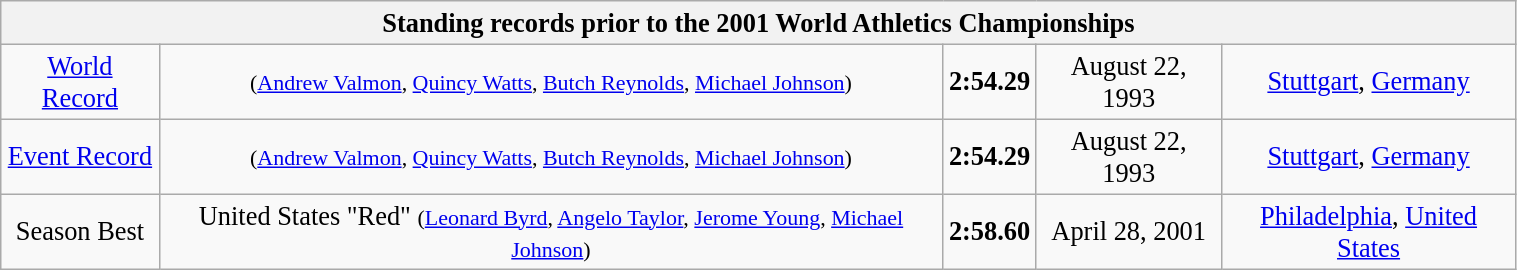<table class="wikitable" style=" text-align:center; font-size:110%;" width="80%">
<tr>
<th colspan="5">Standing records prior to the 2001 World Athletics Championships</th>
</tr>
<tr>
<td><a href='#'>World Record</a></td>
<td> <small>(<a href='#'>Andrew Valmon</a>, <a href='#'>Quincy Watts</a>, <a href='#'>Butch Reynolds</a>, <a href='#'>Michael Johnson</a>)</small></td>
<td><strong>2:54.29</strong></td>
<td>August 22, 1993</td>
<td> <a href='#'>Stuttgart</a>, <a href='#'>Germany</a></td>
</tr>
<tr>
<td><a href='#'>Event Record</a></td>
<td> <small>(<a href='#'>Andrew Valmon</a>, <a href='#'>Quincy Watts</a>, <a href='#'>Butch Reynolds</a>, <a href='#'>Michael Johnson</a>)</small></td>
<td><strong>2:54.29</strong></td>
<td>August 22, 1993</td>
<td> <a href='#'>Stuttgart</a>, <a href='#'>Germany</a></td>
</tr>
<tr>
<td>Season Best</td>
<td> United States "Red" <small>(<a href='#'>Leonard Byrd</a>, <a href='#'>Angelo Taylor</a>, <a href='#'>Jerome Young</a>, <a href='#'>Michael Johnson</a>)</small></td>
<td><strong>2:58.60</strong></td>
<td>April 28, 2001</td>
<td> <a href='#'>Philadelphia</a>, <a href='#'>United States</a></td>
</tr>
</table>
